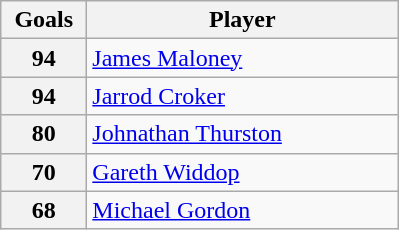<table class="wikitable" style="text-align:left;">
<tr>
<th width=50>Goals</th>
<th width=200>Player</th>
</tr>
<tr>
<th>94</th>
<td> <a href='#'>James Maloney</a></td>
</tr>
<tr>
<th>94</th>
<td> <a href='#'>Jarrod Croker</a></td>
</tr>
<tr>
<th>80</th>
<td> <a href='#'>Johnathan Thurston</a></td>
</tr>
<tr>
<th>70</th>
<td> <a href='#'>Gareth Widdop</a></td>
</tr>
<tr>
<th>68</th>
<td> <a href='#'>Michael Gordon</a></td>
</tr>
</table>
